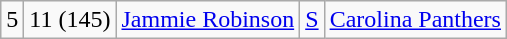<table class="wikitable" style="text-align:center">
<tr>
<td>5</td>
<td>11 (145)</td>
<td><a href='#'>Jammie Robinson</a></td>
<td><a href='#'>S</a></td>
<td><a href='#'>Carolina Panthers</a></td>
</tr>
</table>
